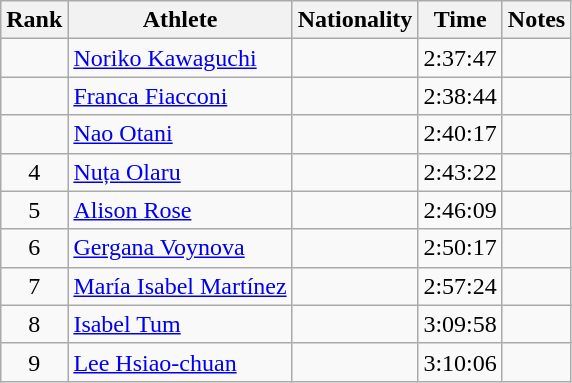<table class="wikitable sortable" style="text-align:center">
<tr>
<th>Rank</th>
<th>Athlete</th>
<th>Nationality</th>
<th>Time</th>
<th>Notes</th>
</tr>
<tr>
<td></td>
<td align=left><a href='#'>Noriko Kawaguchi</a></td>
<td align=left></td>
<td>2:37:47</td>
<td></td>
</tr>
<tr>
<td></td>
<td align=left><a href='#'>Franca Fiacconi</a></td>
<td align=left></td>
<td>2:38:44</td>
<td></td>
</tr>
<tr>
<td></td>
<td align=left><a href='#'>Nao Otani</a></td>
<td align=left></td>
<td>2:40:17</td>
<td></td>
</tr>
<tr>
<td>4</td>
<td align=left><a href='#'>Nuța Olaru</a></td>
<td align=left></td>
<td>2:43:22</td>
<td></td>
</tr>
<tr>
<td>5</td>
<td align=left><a href='#'>Alison Rose</a></td>
<td align=left></td>
<td>2:46:09</td>
<td></td>
</tr>
<tr>
<td>6</td>
<td align=left><a href='#'>Gergana Voynova</a></td>
<td align=left></td>
<td>2:50:17</td>
<td></td>
</tr>
<tr>
<td>7</td>
<td align=left><a href='#'>María Isabel Martínez</a></td>
<td align=left></td>
<td>2:57:24</td>
<td></td>
</tr>
<tr>
<td>8</td>
<td align=left><a href='#'>Isabel Tum</a></td>
<td align=left></td>
<td>3:09:58</td>
<td></td>
</tr>
<tr>
<td>9</td>
<td align=left><a href='#'>Lee Hsiao-chuan</a></td>
<td align=left></td>
<td>3:10:06</td>
<td></td>
</tr>
</table>
